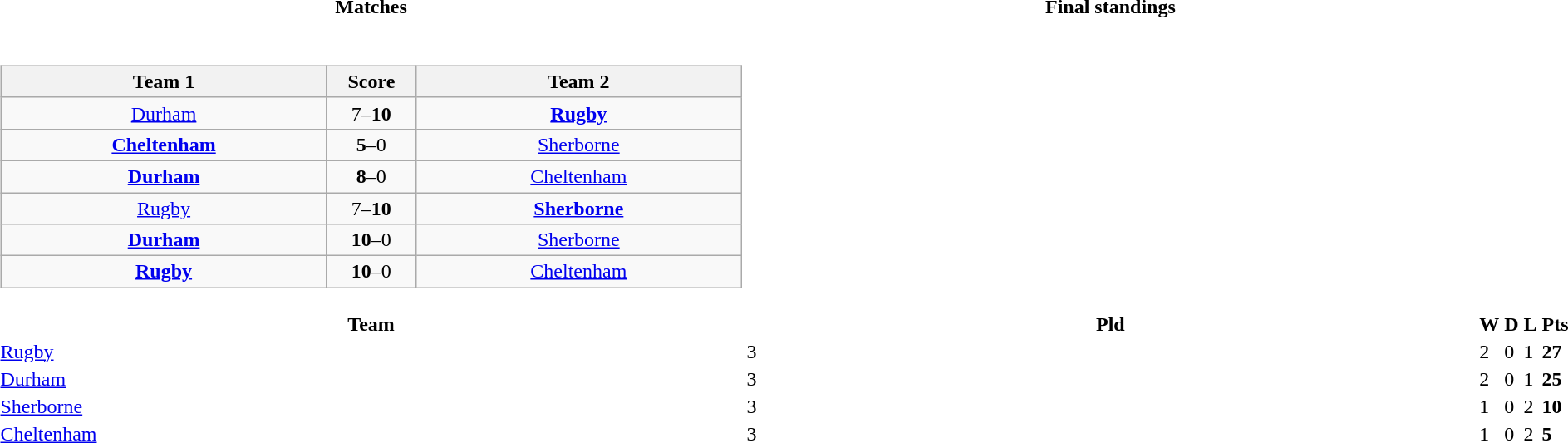<table>
<tr>
<th style="width:50%;">Matches</th>
<th style="width:50%;">Final standings</th>
</tr>
<tr>
<td><br><table class="wikitable" style="text-align: center; margin:1em auto;">
<tr>
<th style="width:200pt;"><strong>Team 1</strong></th>
<th style="width:50pt;"><strong>Score</strong></th>
<th style="width:200pt;"><strong>Team 2</strong></th>
</tr>
<tr>
<td><a href='#'>Durham</a></td>
<td>7–<strong>10</strong></td>
<td><strong><a href='#'>Rugby</a></strong></td>
</tr>
<tr>
<td><strong><a href='#'>Cheltenham</a></strong></td>
<td><strong>5</strong>–0</td>
<td><a href='#'>Sherborne</a></td>
</tr>
<tr>
<td><strong><a href='#'>Durham</a></strong></td>
<td><strong>8</strong>–0</td>
<td><a href='#'>Cheltenham</a></td>
</tr>
<tr>
<td><a href='#'>Rugby</a></td>
<td>7–<strong>10</strong></td>
<td><strong><a href='#'>Sherborne</a></strong></td>
</tr>
<tr>
<td><strong><a href='#'>Durham</a></strong></td>
<td><strong>10</strong>–0</td>
<td><a href='#'>Sherborne</a></td>
</tr>
<tr>
<td><strong><a href='#'>Rugby</a></strong></td>
<td><strong>10</strong>–0</td>
<td><a href='#'>Cheltenham</a></td>
</tr>
</table>
</td>
<td><br></td>
</tr>
<tr>
<th style="width:200px;">Team</th>
<th width="40">Pld</th>
<th width="40">W</th>
<th width="40">D</th>
<th width="40">L</th>
<th width="40">Pts</th>
</tr>
<tr>
<td align=left><a href='#'>Rugby</a></td>
<td>3</td>
<td>2</td>
<td>0</td>
<td>1</td>
<td><strong>27</strong></td>
</tr>
<tr>
<td align=left><a href='#'>Durham</a></td>
<td>3</td>
<td>2</td>
<td>0</td>
<td>1</td>
<td><strong>25</strong></td>
</tr>
<tr>
<td align=left><a href='#'>Sherborne</a></td>
<td>3</td>
<td>1</td>
<td>0</td>
<td>2</td>
<td><strong>10</strong></td>
</tr>
<tr>
<td align=left><a href='#'>Cheltenham</a></td>
<td>3</td>
<td>1</td>
<td>0</td>
<td>2</td>
<td><strong>5</strong></td>
</tr>
</table>
